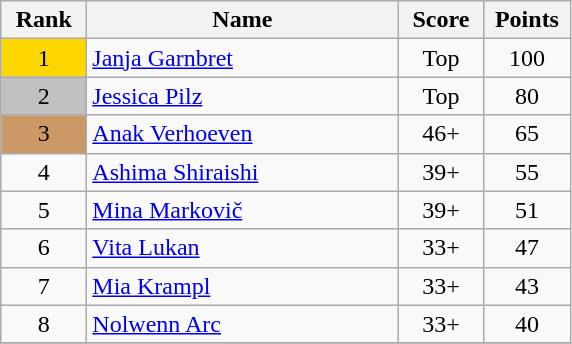<table class="wikitable">
<tr>
<th width = "50">Rank</th>
<th width = "200">Name</th>
<th width = "50">Score</th>
<th width = "50">Points</th>
</tr>
<tr>
<td align="center" style="background: gold">1</td>
<td> <a href='#'>Janja Garnbret</a></td>
<td align="center">Top</td>
<td align="center">100</td>
</tr>
<tr>
<td align="center" style="background: silver">2</td>
<td> <a href='#'>Jessica Pilz</a></td>
<td align="center">Top</td>
<td align="center">80</td>
</tr>
<tr>
<td align="center" style="background: #cc9966">3</td>
<td> <a href='#'>Anak Verhoeven</a></td>
<td align="center">46+</td>
<td align="center">65</td>
</tr>
<tr>
<td align="center">4</td>
<td> <a href='#'>Ashima Shiraishi</a></td>
<td align="center">39+</td>
<td align="center">55</td>
</tr>
<tr>
<td align="center">5</td>
<td> <a href='#'>Mina Markovič</a></td>
<td align="center">39+</td>
<td align="center">51</td>
</tr>
<tr>
<td align="center">6</td>
<td> <a href='#'>Vita Lukan</a></td>
<td align="center">33+</td>
<td align="center">47</td>
</tr>
<tr>
<td align="center">7</td>
<td> <a href='#'>Mia Krampl</a></td>
<td align="center">33+</td>
<td align="center">43</td>
</tr>
<tr>
<td align="center">8</td>
<td> <a href='#'>Nolwenn Arc</a></td>
<td align="center">33+</td>
<td align="center">40</td>
</tr>
<tr>
</tr>
</table>
